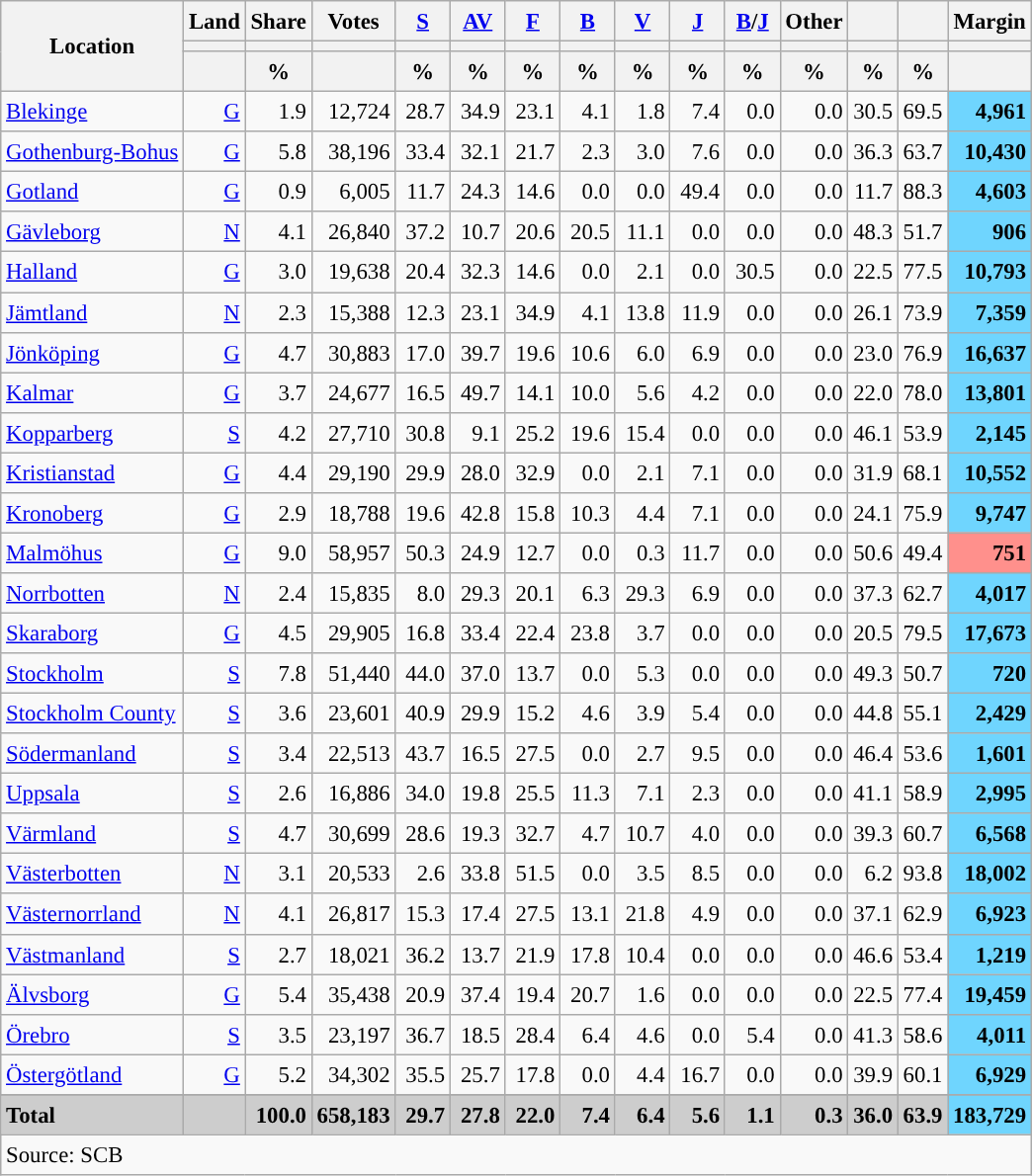<table class="wikitable sortable" style="text-align:right; font-size:95%; line-height:20px;">
<tr>
<th rowspan="3">Location</th>
<th>Land</th>
<th>Share</th>
<th>Votes</th>
<th width="30px" class="unsortable"><a href='#'>S</a></th>
<th width="30px" class="unsortable"><a href='#'>AV</a></th>
<th width="30px" class="unsortable"><a href='#'>F</a></th>
<th width="30px" class="unsortable"><a href='#'>B</a></th>
<th width="30px" class="unsortable"><a href='#'>V</a></th>
<th width="30px" class="unsortable"><a href='#'>J</a></th>
<th width="30px" class="unsortable"><a href='#'>B</a>/<a href='#'>J</a></th>
<th width="30px" class="unsortable">Other</th>
<th></th>
<th></th>
<th>Margin</th>
</tr>
<tr>
<th></th>
<th></th>
<th></th>
<th style="background:"></th>
<th style="background:"></th>
<th style="background:"></th>
<th style="background:"></th>
<th style="background:"></th>
<th style="background:"></th>
<th style="background:"></th>
<th style="background:"></th>
<th style="background:"></th>
<th style="background:"></th>
<th></th>
</tr>
<tr>
<th></th>
<th data-sort-type="number">%</th>
<th></th>
<th data-sort-type="number">%</th>
<th data-sort-type="number">%</th>
<th data-sort-type="number">%</th>
<th data-sort-type="number">%</th>
<th data-sort-type="number">%</th>
<th data-sort-type="number">%</th>
<th data-sort-type="number">%</th>
<th data-sort-type="number">%</th>
<th data-sort-type="number">%</th>
<th data-sort-type="number">%</th>
<th></th>
</tr>
<tr>
<td align=left><a href='#'>Blekinge</a></td>
<td><a href='#'>G</a></td>
<td>1.9</td>
<td>12,724</td>
<td>28.7</td>
<td>34.9</td>
<td>23.1</td>
<td>4.1</td>
<td>1.8</td>
<td>7.4</td>
<td>0.0</td>
<td>0.0</td>
<td>30.5</td>
<td>69.5</td>
<td bgcolor=#6fd5fe><strong>4,961</strong></td>
</tr>
<tr>
<td align=left><a href='#'>Gothenburg-Bohus</a></td>
<td><a href='#'>G</a></td>
<td>5.8</td>
<td>38,196</td>
<td>33.4</td>
<td>32.1</td>
<td>21.7</td>
<td>2.3</td>
<td>3.0</td>
<td>7.6</td>
<td>0.0</td>
<td>0.0</td>
<td>36.3</td>
<td>63.7</td>
<td bgcolor=#6fd5fe><strong>10,430</strong></td>
</tr>
<tr>
<td align=left><a href='#'>Gotland</a></td>
<td><a href='#'>G</a></td>
<td>0.9</td>
<td>6,005</td>
<td>11.7</td>
<td>24.3</td>
<td>14.6</td>
<td>0.0</td>
<td>0.0</td>
<td>49.4</td>
<td>0.0</td>
<td>0.0</td>
<td>11.7</td>
<td>88.3</td>
<td bgcolor=#6fd5fe><strong>4,603</strong></td>
</tr>
<tr>
<td align=left><a href='#'>Gävleborg</a></td>
<td><a href='#'>N</a></td>
<td>4.1</td>
<td>26,840</td>
<td>37.2</td>
<td>10.7</td>
<td>20.6</td>
<td>20.5</td>
<td>11.1</td>
<td>0.0</td>
<td>0.0</td>
<td>0.0</td>
<td>48.3</td>
<td>51.7</td>
<td bgcolor=#6fd5fe><strong>906</strong></td>
</tr>
<tr>
<td align=left><a href='#'>Halland</a></td>
<td><a href='#'>G</a></td>
<td>3.0</td>
<td>19,638</td>
<td>20.4</td>
<td>32.3</td>
<td>14.6</td>
<td>0.0</td>
<td>2.1</td>
<td>0.0</td>
<td>30.5</td>
<td>0.0</td>
<td>22.5</td>
<td>77.5</td>
<td bgcolor=#6fd5fe><strong>10,793</strong></td>
</tr>
<tr>
<td align=left><a href='#'>Jämtland</a></td>
<td><a href='#'>N</a></td>
<td>2.3</td>
<td>15,388</td>
<td>12.3</td>
<td>23.1</td>
<td>34.9</td>
<td>4.1</td>
<td>13.8</td>
<td>11.9</td>
<td>0.0</td>
<td>0.0</td>
<td>26.1</td>
<td>73.9</td>
<td bgcolor=#6fd5fe><strong>7,359</strong></td>
</tr>
<tr>
<td align=left><a href='#'>Jönköping</a></td>
<td><a href='#'>G</a></td>
<td>4.7</td>
<td>30,883</td>
<td>17.0</td>
<td>39.7</td>
<td>19.6</td>
<td>10.6</td>
<td>6.0</td>
<td>6.9</td>
<td>0.0</td>
<td>0.0</td>
<td>23.0</td>
<td>76.9</td>
<td bgcolor=#6fd5fe><strong>16,637</strong></td>
</tr>
<tr>
<td align=left><a href='#'>Kalmar</a></td>
<td><a href='#'>G</a></td>
<td>3.7</td>
<td>24,677</td>
<td>16.5</td>
<td>49.7</td>
<td>14.1</td>
<td>10.0</td>
<td>5.6</td>
<td>4.2</td>
<td>0.0</td>
<td>0.0</td>
<td>22.0</td>
<td>78.0</td>
<td bgcolor=#6fd5fe><strong>13,801</strong></td>
</tr>
<tr>
<td align=left><a href='#'>Kopparberg</a></td>
<td><a href='#'>S</a></td>
<td>4.2</td>
<td>27,710</td>
<td>30.8</td>
<td>9.1</td>
<td>25.2</td>
<td>19.6</td>
<td>15.4</td>
<td>0.0</td>
<td>0.0</td>
<td>0.0</td>
<td>46.1</td>
<td>53.9</td>
<td bgcolor=#6fd5fe><strong>2,145</strong></td>
</tr>
<tr>
<td align=left><a href='#'>Kristianstad</a></td>
<td><a href='#'>G</a></td>
<td>4.4</td>
<td>29,190</td>
<td>29.9</td>
<td>28.0</td>
<td>32.9</td>
<td>0.0</td>
<td>2.1</td>
<td>7.1</td>
<td>0.0</td>
<td>0.0</td>
<td>31.9</td>
<td>68.1</td>
<td bgcolor=#6fd5fe><strong>10,552</strong></td>
</tr>
<tr>
<td align=left><a href='#'>Kronoberg</a></td>
<td><a href='#'>G</a></td>
<td>2.9</td>
<td>18,788</td>
<td>19.6</td>
<td>42.8</td>
<td>15.8</td>
<td>10.3</td>
<td>4.4</td>
<td>7.1</td>
<td>0.0</td>
<td>0.0</td>
<td>24.1</td>
<td>75.9</td>
<td bgcolor=#6fd5fe><strong>9,747</strong></td>
</tr>
<tr>
<td align=left><a href='#'>Malmöhus</a></td>
<td><a href='#'>G</a></td>
<td>9.0</td>
<td>58,957</td>
<td>50.3</td>
<td>24.9</td>
<td>12.7</td>
<td>0.0</td>
<td>0.3</td>
<td>11.7</td>
<td>0.0</td>
<td>0.0</td>
<td>50.6</td>
<td>49.4</td>
<td bgcolor=#ff908c><strong>751</strong></td>
</tr>
<tr>
<td align=left><a href='#'>Norrbotten</a></td>
<td><a href='#'>N</a></td>
<td>2.4</td>
<td>15,835</td>
<td>8.0</td>
<td>29.3</td>
<td>20.1</td>
<td>6.3</td>
<td>29.3</td>
<td>6.9</td>
<td>0.0</td>
<td>0.0</td>
<td>37.3</td>
<td>62.7</td>
<td bgcolor=#6fd5fe><strong>4,017</strong></td>
</tr>
<tr>
<td align=left><a href='#'>Skaraborg</a></td>
<td><a href='#'>G</a></td>
<td>4.5</td>
<td>29,905</td>
<td>16.8</td>
<td>33.4</td>
<td>22.4</td>
<td>23.8</td>
<td>3.7</td>
<td>0.0</td>
<td>0.0</td>
<td>0.0</td>
<td>20.5</td>
<td>79.5</td>
<td bgcolor=#6fd5fe><strong>17,673</strong></td>
</tr>
<tr>
<td align=left><a href='#'>Stockholm</a></td>
<td><a href='#'>S</a></td>
<td>7.8</td>
<td>51,440</td>
<td>44.0</td>
<td>37.0</td>
<td>13.7</td>
<td>0.0</td>
<td>5.3</td>
<td>0.0</td>
<td>0.0</td>
<td>0.0</td>
<td>49.3</td>
<td>50.7</td>
<td bgcolor=#6fd5fe><strong>720</strong></td>
</tr>
<tr>
<td align=left><a href='#'>Stockholm County</a></td>
<td><a href='#'>S</a></td>
<td>3.6</td>
<td>23,601</td>
<td>40.9</td>
<td>29.9</td>
<td>15.2</td>
<td>4.6</td>
<td>3.9</td>
<td>5.4</td>
<td>0.0</td>
<td>0.0</td>
<td>44.8</td>
<td>55.1</td>
<td bgcolor=#6fd5fe><strong>2,429</strong></td>
</tr>
<tr>
<td align=left><a href='#'>Södermanland</a></td>
<td><a href='#'>S</a></td>
<td>3.4</td>
<td>22,513</td>
<td>43.7</td>
<td>16.5</td>
<td>27.5</td>
<td>0.0</td>
<td>2.7</td>
<td>9.5</td>
<td>0.0</td>
<td>0.0</td>
<td>46.4</td>
<td>53.6</td>
<td bgcolor=#6fd5fe><strong>1,601</strong></td>
</tr>
<tr>
<td align=left><a href='#'>Uppsala</a></td>
<td><a href='#'>S</a></td>
<td>2.6</td>
<td>16,886</td>
<td>34.0</td>
<td>19.8</td>
<td>25.5</td>
<td>11.3</td>
<td>7.1</td>
<td>2.3</td>
<td>0.0</td>
<td>0.0</td>
<td>41.1</td>
<td>58.9</td>
<td bgcolor=#6fd5fe><strong>2,995</strong></td>
</tr>
<tr>
<td align=left><a href='#'>Värmland</a></td>
<td><a href='#'>S</a></td>
<td>4.7</td>
<td>30,699</td>
<td>28.6</td>
<td>19.3</td>
<td>32.7</td>
<td>4.7</td>
<td>10.7</td>
<td>4.0</td>
<td>0.0</td>
<td>0.0</td>
<td>39.3</td>
<td>60.7</td>
<td bgcolor=#6fd5fe><strong>6,568</strong></td>
</tr>
<tr>
<td align=left><a href='#'>Västerbotten</a></td>
<td><a href='#'>N</a></td>
<td>3.1</td>
<td>20,533</td>
<td>2.6</td>
<td>33.8</td>
<td>51.5</td>
<td>0.0</td>
<td>3.5</td>
<td>8.5</td>
<td>0.0</td>
<td>0.0</td>
<td>6.2</td>
<td>93.8</td>
<td bgcolor=#6fd5fe><strong>18,002</strong></td>
</tr>
<tr>
<td align=left><a href='#'>Västernorrland</a></td>
<td><a href='#'>N</a></td>
<td>4.1</td>
<td>26,817</td>
<td>15.3</td>
<td>17.4</td>
<td>27.5</td>
<td>13.1</td>
<td>21.8</td>
<td>4.9</td>
<td>0.0</td>
<td>0.0</td>
<td>37.1</td>
<td>62.9</td>
<td bgcolor=#6fd5fe><strong>6,923</strong></td>
</tr>
<tr>
<td align=left><a href='#'>Västmanland</a></td>
<td><a href='#'>S</a></td>
<td>2.7</td>
<td>18,021</td>
<td>36.2</td>
<td>13.7</td>
<td>21.9</td>
<td>17.8</td>
<td>10.4</td>
<td>0.0</td>
<td>0.0</td>
<td>0.0</td>
<td>46.6</td>
<td>53.4</td>
<td bgcolor=#6fd5fe><strong>1,219</strong></td>
</tr>
<tr>
<td align=left><a href='#'>Älvsborg</a></td>
<td><a href='#'>G</a></td>
<td>5.4</td>
<td>35,438</td>
<td>20.9</td>
<td>37.4</td>
<td>19.4</td>
<td>20.7</td>
<td>1.6</td>
<td>0.0</td>
<td>0.0</td>
<td>0.0</td>
<td>22.5</td>
<td>77.4</td>
<td bgcolor=#6fd5fe><strong>19,459</strong></td>
</tr>
<tr>
<td align=left><a href='#'>Örebro</a></td>
<td><a href='#'>S</a></td>
<td>3.5</td>
<td>23,197</td>
<td>36.7</td>
<td>18.5</td>
<td>28.4</td>
<td>6.4</td>
<td>4.6</td>
<td>0.0</td>
<td>5.4</td>
<td>0.0</td>
<td>41.3</td>
<td>58.6</td>
<td bgcolor=#6fd5fe><strong>4,011</strong></td>
</tr>
<tr>
<td align=left><a href='#'>Östergötland</a></td>
<td><a href='#'>G</a></td>
<td>5.2</td>
<td>34,302</td>
<td>35.5</td>
<td>25.7</td>
<td>17.8</td>
<td>0.0</td>
<td>4.4</td>
<td>16.7</td>
<td>0.0</td>
<td>0.0</td>
<td>39.9</td>
<td>60.1</td>
<td bgcolor=#6fd5fe><strong>6,929</strong></td>
</tr>
<tr>
</tr>
<tr style="background:#CDCDCD;">
<td align=left><strong>Total</strong></td>
<td></td>
<td><strong>100.0</strong></td>
<td><strong>658,183</strong></td>
<td><strong>29.7</strong></td>
<td><strong>27.8</strong></td>
<td><strong>22.0</strong></td>
<td><strong>7.4</strong></td>
<td><strong>6.4</strong></td>
<td><strong>5.6</strong></td>
<td><strong>1.1</strong></td>
<td><strong>0.3</strong></td>
<td><strong>36.0</strong></td>
<td><strong>63.9</strong></td>
<td bgcolor=#6fd5fe><strong>183,729</strong></td>
</tr>
<tr>
<td align=left colspan=16>Source: SCB </td>
</tr>
</table>
